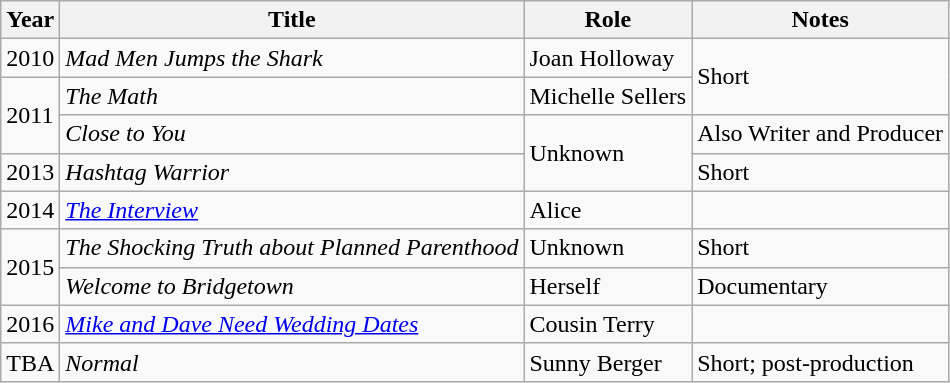<table class="wikitable sortable">
<tr>
<th>Year</th>
<th>Title</th>
<th>Role</th>
<th>Notes</th>
</tr>
<tr>
<td>2010</td>
<td><em>Mad Men Jumps the Shark</em></td>
<td>Joan Holloway</td>
<td rowspan="2">Short</td>
</tr>
<tr>
<td rowspan="2">2011</td>
<td><em>The Math</em></td>
<td>Michelle Sellers</td>
</tr>
<tr>
<td><em>Close to You</em></td>
<td rowspan="2">Unknown</td>
<td>Also Writer and Producer</td>
</tr>
<tr>
<td>2013</td>
<td><em>Hashtag Warrior</em></td>
<td>Short</td>
</tr>
<tr>
<td>2014</td>
<td><em><a href='#'>The Interview</a></em></td>
<td>Alice</td>
<td></td>
</tr>
<tr>
<td rowspan="2">2015</td>
<td><em>The Shocking Truth about Planned Parenthood</em></td>
<td>Unknown</td>
<td>Short</td>
</tr>
<tr>
<td><em>Welcome to Bridgetown</em></td>
<td>Herself</td>
<td>Documentary</td>
</tr>
<tr>
<td>2016</td>
<td><em><a href='#'>Mike and Dave Need Wedding Dates</a></em></td>
<td>Cousin Terry</td>
<td></td>
</tr>
<tr>
<td>TBA</td>
<td><em>Normal</em></td>
<td>Sunny Berger</td>
<td>Short; post-production</td>
</tr>
</table>
